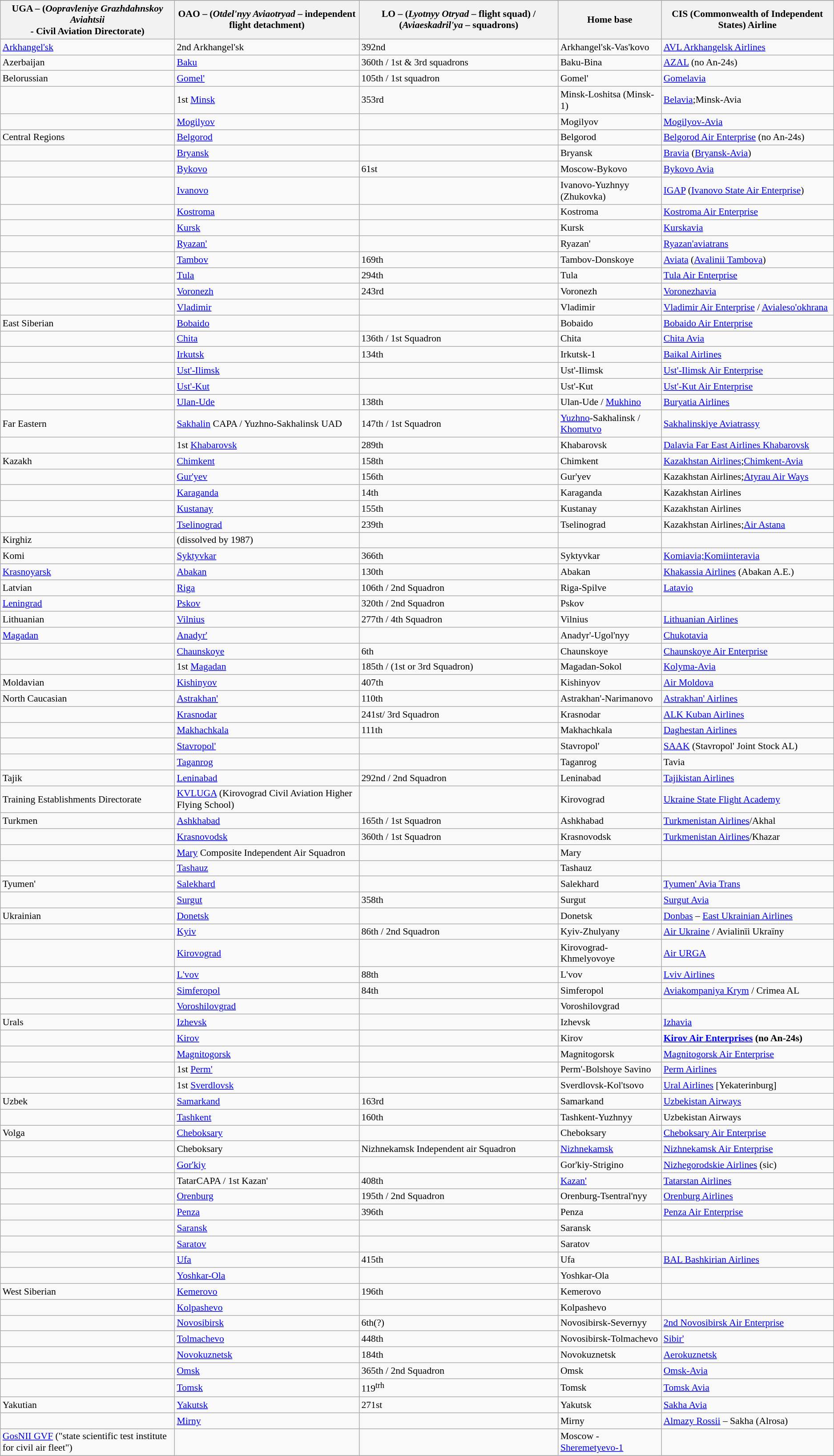<table class="wikitable" align=center style="font-size:90%;">
<tr>
</tr>
<tr>
<th>UGA – (<em>Oopravleniye Grazhdahnskoy Aviahtsii</em> <br>- Civil Aviation Directorate)</th>
<th>OAO – (<em>Otdel'nyy Aviaotryad</em> – independent flight detachment)</th>
<th>LO – (<em>Lyotnyy Otryad</em> – flight squad) / (<em>Aviaeskadril'ya</em> – squadrons)</th>
<th>Home base</th>
<th>CIS (Commonwealth of Independent States) Airline</th>
</tr>
<tr>
<td><a href='#'>Arkhangel'sk</a></td>
<td>2nd Arkhangel'sk</td>
<td>392nd</td>
<td>Arkhangel'sk-Vas'kovo</td>
<td><a href='#'>AVL Arkhangelsk Airlines</a></td>
</tr>
<tr>
<td>Azerbaijan</td>
<td><a href='#'>Baku</a></td>
<td>360th / 1st & 3rd squadrons</td>
<td>Baku-Bina</td>
<td><a href='#'>AZAL</a> (no An-24s)</td>
</tr>
<tr>
<td>Belorussian</td>
<td><a href='#'>Gomel'</a></td>
<td>105th / 1st squadron</td>
<td>Gomel'</td>
<td><a href='#'>Gomelavia</a></td>
</tr>
<tr>
<td></td>
<td>1st <a href='#'>Minsk</a></td>
<td>353rd</td>
<td>Minsk-Loshitsa (Minsk-1)</td>
<td><a href='#'>Belavia</a>;Minsk-Avia</td>
</tr>
<tr>
<td></td>
<td><a href='#'>Mogilyov</a></td>
<td></td>
<td>Mogilyov</td>
<td><a href='#'>Mogilyov-Avia</a></td>
</tr>
<tr>
<td>Central Regions</td>
<td><a href='#'>Belgorod</a></td>
<td></td>
<td>Belgorod</td>
<td><a href='#'>Belgorod Air Enterprise</a> (no An-24s)</td>
</tr>
<tr>
<td></td>
<td><a href='#'>Bryansk</a></td>
<td></td>
<td>Bryansk</td>
<td><a href='#'>Bravia</a> (<a href='#'>Bryansk-Avia</a>)</td>
</tr>
<tr>
<td></td>
<td><a href='#'>Bykovo</a></td>
<td>61st</td>
<td>Moscow-Bykovo</td>
<td><a href='#'>Bykovo Avia</a></td>
</tr>
<tr>
<td></td>
<td><a href='#'>Ivanovo</a></td>
<td></td>
<td>Ivanovo-Yuzhnyy (Zhukovka)</td>
<td><a href='#'>IGAP</a> (<a href='#'>Ivanovo State Air Enterprise</a>)</td>
</tr>
<tr>
<td></td>
<td><a href='#'>Kostroma</a></td>
<td></td>
<td>Kostroma</td>
<td><a href='#'>Kostroma Air Enterprise</a></td>
</tr>
<tr>
<td></td>
<td><a href='#'>Kursk</a></td>
<td></td>
<td>Kursk</td>
<td><a href='#'>Kurskavia</a></td>
</tr>
<tr>
<td></td>
<td><a href='#'>Ryazan'</a></td>
<td></td>
<td>Ryazan'</td>
<td><a href='#'>Ryazan'aviatrans</a></td>
</tr>
<tr>
<td></td>
<td><a href='#'>Tambov</a></td>
<td>169th</td>
<td>Tambov-Donskoye</td>
<td><a href='#'>Aviata</a> (<a href='#'>Avalinii Tambova</a>)</td>
</tr>
<tr>
<td></td>
<td><a href='#'>Tula</a></td>
<td>294th</td>
<td>Tula</td>
<td><a href='#'>Tula Air Enterprise</a></td>
</tr>
<tr>
<td></td>
<td><a href='#'>Voronezh</a></td>
<td>243rd</td>
<td>Voronezh</td>
<td><a href='#'>Voronezhavia</a></td>
</tr>
<tr>
<td></td>
<td><a href='#'>Vladimir</a></td>
<td></td>
<td>Vladimir</td>
<td><a href='#'>Vladimir Air Enterprise</a> / <a href='#'>Avialeso'okhrana</a></td>
</tr>
<tr>
<td>East Siberian</td>
<td><a href='#'>Bobaido</a></td>
<td></td>
<td>Bobaido</td>
<td><a href='#'>Bobaido Air Enterprise</a></td>
</tr>
<tr>
<td></td>
<td><a href='#'>Chita</a></td>
<td>136th / 1st Squadron</td>
<td>Chita</td>
<td><a href='#'>Chita Avia</a></td>
</tr>
<tr>
<td></td>
<td><a href='#'>Irkutsk</a></td>
<td>134th</td>
<td>Irkutsk-1</td>
<td><a href='#'>Baikal Airlines</a></td>
</tr>
<tr>
<td></td>
<td><a href='#'>Ust'-Ilimsk</a></td>
<td></td>
<td>Ust'-Ilimsk</td>
<td><a href='#'>Ust'-Ilimsk Air Enterprise</a></td>
</tr>
<tr>
<td></td>
<td><a href='#'>Ust'-Kut</a></td>
<td></td>
<td>Ust'-Kut</td>
<td><a href='#'>Ust'-Kut Air Enterprise</a></td>
</tr>
<tr>
<td></td>
<td><a href='#'>Ulan-Ude</a></td>
<td>138th</td>
<td>Ulan-Ude / <a href='#'>Mukhino</a></td>
<td><a href='#'>Buryatia Airlines</a></td>
</tr>
<tr>
<td>Far Eastern</td>
<td><a href='#'>Sakhalin</a> CAPA / Yuzhno-Sakhalinsk UAD</td>
<td>147th / 1st Squadron</td>
<td><a href='#'>Yuzhno</a>-Sakhalinsk / <a href='#'>Khomutvo</a></td>
<td><a href='#'>Sakhalinskiye Aviatrassy</a></td>
</tr>
<tr>
<td></td>
<td>1st <a href='#'>Khabarovsk</a></td>
<td>289th</td>
<td>Khabarovsk</td>
<td><a href='#'>Dalavia Far East Airlines Khabarovsk</a></td>
</tr>
<tr>
<td>Kazakh</td>
<td><a href='#'>Chimkent</a></td>
<td>158th</td>
<td>Chimkent</td>
<td><a href='#'>Kazakhstan Airlines</a>;<a href='#'>Chimkent-Avia</a></td>
</tr>
<tr>
<td></td>
<td><a href='#'>Gur'yev</a></td>
<td>156th</td>
<td>Gur'yev</td>
<td>Kazakhstan Airlines;<a href='#'>Atyrau Air Ways</a></td>
</tr>
<tr>
<td></td>
<td><a href='#'>Karaganda</a></td>
<td>14th</td>
<td>Karaganda</td>
<td>Kazakhstan Airlines</td>
</tr>
<tr>
<td></td>
<td><a href='#'>Kustanay</a></td>
<td>155th</td>
<td>Kustanay</td>
<td>Kazakhstan Airlines</td>
</tr>
<tr>
<td></td>
<td><a href='#'>Tselinograd</a></td>
<td>239th</td>
<td>Tselinograd</td>
<td>Kazakhstan Airlines;<a href='#'>Air Astana</a></td>
</tr>
<tr>
<td>Kirghiz</td>
<td>(dissolved by 1987)</td>
<td></td>
<td></td>
<td></td>
</tr>
<tr>
<td>Komi</td>
<td><a href='#'>Syktyvkar</a></td>
<td>366th</td>
<td>Syktyvkar</td>
<td><a href='#'>Komiavia;Komiinteravia</a></td>
</tr>
<tr>
<td><a href='#'>Krasnoyarsk</a></td>
<td><a href='#'>Abakan</a></td>
<td>130th</td>
<td>Abakan</td>
<td><a href='#'>Khakassia Airlines</a> (Abakan A.E.)</td>
</tr>
<tr>
<td>Latvian</td>
<td><a href='#'>Riga</a></td>
<td>106th / 2nd Squadron</td>
<td>Riga-Spilve</td>
<td><a href='#'>Latavio</a></td>
</tr>
<tr>
<td><a href='#'>Leningrad</a></td>
<td><a href='#'>Pskov</a></td>
<td>320th / 2nd Squadron</td>
<td>Pskov</td>
<td></td>
</tr>
<tr>
<td>Lithuanian</td>
<td><a href='#'>Vilnius</a></td>
<td>277th / 4th Squadron</td>
<td>Vilnius</td>
<td><a href='#'>Lithuanian Airlines</a></td>
</tr>
<tr>
<td><a href='#'>Magadan</a></td>
<td><a href='#'>Anadyr'</a></td>
<td></td>
<td>Anadyr'-Ugol'nyy</td>
<td><a href='#'>Chukotavia</a></td>
</tr>
<tr>
<td></td>
<td><a href='#'>Chaunskoye</a></td>
<td>6th</td>
<td>Chaunskoye</td>
<td><a href='#'>Chaunskoye Air Enterprise</a></td>
</tr>
<tr>
<td></td>
<td>1st <a href='#'>Magadan</a></td>
<td>185th / (1st or 3rd Squadron)</td>
<td>Magadan-Sokol</td>
<td><a href='#'>Kolyma-Avia</a></td>
</tr>
<tr>
<td>Moldavian</td>
<td><a href='#'>Kishinyov</a></td>
<td>407th</td>
<td>Kishinyov</td>
<td><a href='#'>Air Moldova</a></td>
</tr>
<tr>
<td>North Caucasian</td>
<td><a href='#'>Astrakhan'</a></td>
<td>110th</td>
<td>Astrakhan'-Narimanovo</td>
<td><a href='#'>Astrakhan' Airlines</a></td>
</tr>
<tr>
<td></td>
<td><a href='#'>Krasnodar</a></td>
<td>241st/ 3rd Squadron</td>
<td>Krasnodar</td>
<td><a href='#'>ALK Kuban Airlines</a></td>
</tr>
<tr>
<td></td>
<td><a href='#'>Makhachkala</a></td>
<td>111th</td>
<td>Makhachkala</td>
<td><a href='#'>Daghestan Airlines</a></td>
</tr>
<tr>
<td></td>
<td><a href='#'>Stavropol'</a></td>
<td></td>
<td>Stavropol'</td>
<td><a href='#'>SAAK</a> (Stavropol' Joint Stock AL)</td>
</tr>
<tr>
<td></td>
<td><a href='#'>Taganrog</a></td>
<td></td>
<td>Taganrog</td>
<td>Tavia</td>
</tr>
<tr>
<td>Tajik</td>
<td><a href='#'>Leninabad</a></td>
<td>292nd / 2nd Squadron</td>
<td>Leninabad</td>
<td><a href='#'>Tajikistan Airlines</a></td>
</tr>
<tr>
<td>Training Establishments Directorate</td>
<td><a href='#'>KVLUGA</a> (Kirovograd Civil Aviation Higher Flying School)</td>
<td></td>
<td>Kirovograd</td>
<td><a href='#'>Ukraine State Flight Academy</a></td>
</tr>
<tr>
<td>Turkmen</td>
<td><a href='#'>Ashkhabad</a></td>
<td>165th / 1st Squadron</td>
<td>Ashkhabad</td>
<td><a href='#'>Turkmenistan Airlines</a>/Akhal</td>
</tr>
<tr>
<td></td>
<td><a href='#'>Krasnovodsk</a></td>
<td>360th / 1st Squadron</td>
<td>Krasnovodsk</td>
<td><a href='#'>Turkmenistan Airlines</a>/Khazar</td>
</tr>
<tr>
<td></td>
<td><a href='#'>Mary</a> Composite Independent Air Squadron</td>
<td></td>
<td>Mary</td>
<td></td>
</tr>
<tr>
<td></td>
<td><a href='#'>Tashauz</a></td>
<td></td>
<td>Tashauz</td>
<td></td>
</tr>
<tr>
<td>Tyumen'</td>
<td><a href='#'>Salekhard</a></td>
<td></td>
<td>Salekhard</td>
<td><a href='#'>Tyumen' Avia Trans</a></td>
</tr>
<tr>
<td></td>
<td><a href='#'>Surgut</a></td>
<td>358th</td>
<td>Surgut</td>
<td><a href='#'>Surgut Avia</a></td>
</tr>
<tr>
<td>Ukrainian</td>
<td><a href='#'>Donetsk</a></td>
<td></td>
<td>Donetsk</td>
<td><a href='#'>Donbas</a> – <a href='#'>East Ukrainian Airlines</a></td>
</tr>
<tr>
<td></td>
<td><a href='#'>Kyiv</a></td>
<td>86th / 2nd Squadron</td>
<td>Kyiv-Zhulyany</td>
<td><a href='#'>Air Ukraine</a> / Avialinïi Ukraïny</td>
</tr>
<tr>
<td></td>
<td><a href='#'>Kirovograd</a></td>
<td></td>
<td>Kirovograd-Khmelyovoye</td>
<td><a href='#'>Air URGA</a></td>
</tr>
<tr>
<td></td>
<td><a href='#'>L'vov</a></td>
<td>88th</td>
<td>L'vov</td>
<td><a href='#'>Lviv Airlines</a></td>
</tr>
<tr>
<td></td>
<td><a href='#'>Simferopol</a></td>
<td>84th</td>
<td>Simferopol</td>
<td><a href='#'>Aviakompaniya Krym</a> / Crimea AL</td>
</tr>
<tr>
<td></td>
<td><a href='#'>Voroshilovgrad</a></td>
<td></td>
<td>Voroshilovgrad</td>
<td></td>
</tr>
<tr>
<td>Urals</td>
<td><a href='#'>Izhevsk</a></td>
<td></td>
<td>Izhevsk</td>
<td><a href='#'>Izhavia</a></td>
</tr>
<tr>
<td></td>
<td><a href='#'>Kirov</a></td>
<td></td>
<td>Kirov</td>
<td><strong><a href='#'>Kirov Air Enterprises</a> (no An-24s)</strong></td>
</tr>
<tr>
<td></td>
<td><a href='#'>Magnitogorsk</a></td>
<td></td>
<td>Magnitogorsk</td>
<td><a href='#'>Magnitogorsk Air Enterprise</a></td>
</tr>
<tr>
<td></td>
<td>1st <a href='#'>Perm'</a></td>
<td></td>
<td>Perm'-Bolshoye Savino</td>
<td><a href='#'>Perm Airlines</a></td>
</tr>
<tr>
<td></td>
<td>1st <a href='#'>Sverdlovsk</a></td>
<td></td>
<td>Sverdlovsk-Kol'tsovo</td>
<td><a href='#'>Ural Airlines</a> [Yekaterinburg]</td>
</tr>
<tr>
<td>Uzbek</td>
<td><a href='#'>Samarkand</a></td>
<td>163rd</td>
<td>Samarkand</td>
<td><a href='#'>Uzbekistan Airways</a></td>
</tr>
<tr>
<td></td>
<td><a href='#'>Tashkent</a></td>
<td>160th</td>
<td>Tashkent-Yuzhnyy</td>
<td>Uzbekistan Airways</td>
</tr>
<tr>
<td>Volga</td>
<td><a href='#'>Cheboksary</a></td>
<td></td>
<td>Cheboksary</td>
<td><a href='#'>Cheboksary Air Enterprise</a></td>
</tr>
<tr>
<td></td>
<td>Cheboksary</td>
<td>Nizhnekamsk Independent air Squadron</td>
<td><a href='#'>Nizhnekamsk</a></td>
<td><a href='#'>Nizhnekamsk Air Enterprise</a></td>
</tr>
<tr>
<td></td>
<td><a href='#'>Gor'kiy</a></td>
<td></td>
<td>Gor'kiy-Strigino</td>
<td><a href='#'>Nizhegorodskie Airlines</a> (sic)</td>
</tr>
<tr>
<td></td>
<td>TatarCAPA / 1st Kazan'</td>
<td>408th</td>
<td><a href='#'>Kazan'</a></td>
<td><a href='#'>Tatarstan Airlines</a></td>
</tr>
<tr>
<td></td>
<td><a href='#'>Orenburg</a></td>
<td>195th / 2nd Squadron</td>
<td>Orenburg-Tsentral'nyy</td>
<td><a href='#'>Orenburg Airlines</a></td>
</tr>
<tr>
<td></td>
<td><a href='#'>Penza</a></td>
<td>396th</td>
<td>Penza</td>
<td><a href='#'>Penza Air Enterprise</a></td>
</tr>
<tr>
<td></td>
<td><a href='#'>Saransk</a></td>
<td></td>
<td>Saransk</td>
<td></td>
</tr>
<tr>
<td></td>
<td><a href='#'>Saratov</a></td>
<td></td>
<td>Saratov</td>
<td></td>
</tr>
<tr>
<td></td>
<td><a href='#'>Ufa</a></td>
<td>415th</td>
<td>Ufa</td>
<td><a href='#'>BAL Bashkirian Airlines</a></td>
</tr>
<tr>
<td></td>
<td><a href='#'>Yoshkar-Ola</a></td>
<td></td>
<td>Yoshkar-Ola</td>
<td></td>
</tr>
<tr>
<td>West Siberian</td>
<td><a href='#'>Kemerovo</a></td>
<td>196th</td>
<td>Kemerovo</td>
<td></td>
</tr>
<tr>
<td></td>
<td><a href='#'>Kolpashevo</a></td>
<td></td>
<td>Kolpashevo</td>
<td></td>
</tr>
<tr>
<td></td>
<td><a href='#'>Novosibirsk</a></td>
<td>6th(?)</td>
<td>Novosibirsk-Severnyy</td>
<td><a href='#'>2nd Novosibirsk Air Enterprise</a></td>
</tr>
<tr>
<td></td>
<td><a href='#'>Tolmachevo</a></td>
<td>448th</td>
<td>Novosibirsk-Tolmachevo</td>
<td><a href='#'>Sibir'</a></td>
</tr>
<tr>
<td></td>
<td><a href='#'>Novokuznetsk</a></td>
<td>184th</td>
<td>Novokuznetsk</td>
<td><a href='#'>Aerokuznetsk</a></td>
</tr>
<tr>
<td></td>
<td><a href='#'>Omsk</a></td>
<td>365th / 2nd Squadron</td>
<td>Omsk</td>
<td><a href='#'>Omsk-Avia</a></td>
</tr>
<tr>
<td></td>
<td><a href='#'>Tomsk</a></td>
<td>119<sup>trh</sup></td>
<td>Tomsk</td>
<td><a href='#'>Tomsk Avia</a></td>
</tr>
<tr>
<td>Yakutian</td>
<td><a href='#'>Yakutsk</a></td>
<td>271st</td>
<td>Yakutsk</td>
<td><a href='#'>Sakha Avia</a></td>
</tr>
<tr>
<td></td>
<td><a href='#'>Mirny</a></td>
<td></td>
<td>Mirny</td>
<td><a href='#'>Almazy Rossii</a> – Sakha (Alrosa)</td>
</tr>
<tr>
<td><a href='#'>GosNII GVF</a> ("state scientific test institute for civil air fleet")</td>
<td></td>
<td></td>
<td>Moscow - <a href='#'>Sheremetyevo-1</a></td>
<td></td>
</tr>
<tr>
</tr>
</table>
